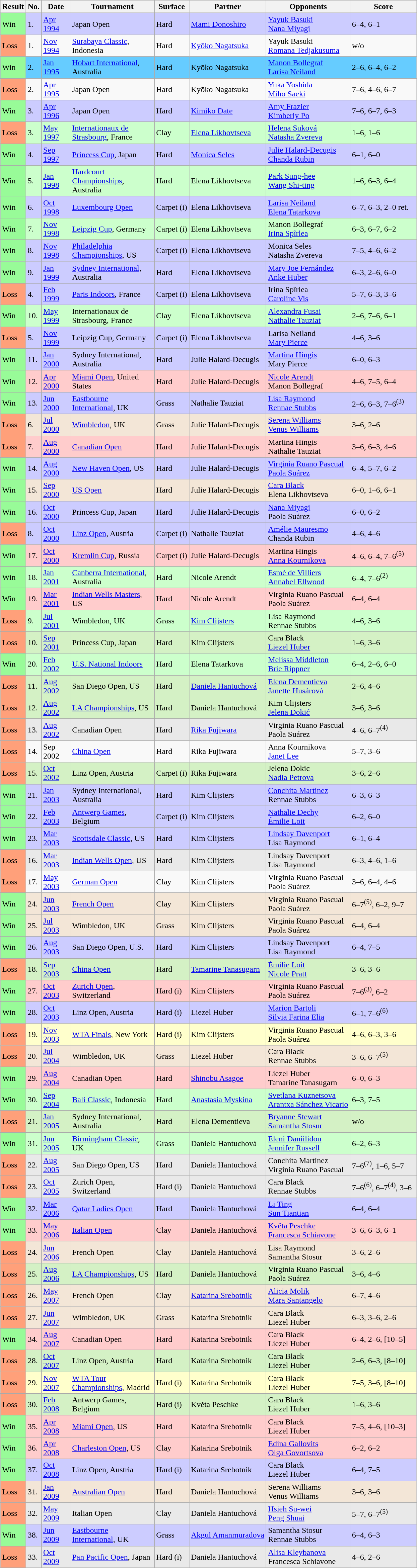<table class="sortable wikitable">
<tr>
<th>Result</th>
<th style="width:20px">No.</th>
<th style="width:50px">Date</th>
<th style="width:160px">Tournament</th>
<th>Surface</th>
<th>Partner</th>
<th>Opponents</th>
<th style="width:125px" class="unsortable">Score</th>
</tr>
<tr style="background:#ccf;">
<td style="background:#98fb98;">Win</td>
<td>1.</td>
<td><a href='#'>Apr 1994</a></td>
<td>Japan Open</td>
<td>Hard</td>
<td> <a href='#'>Mami Donoshiro</a></td>
<td> <a href='#'>Yayuk Basuki</a> <br>  <a href='#'>Nana Miyagi</a></td>
<td>6–4, 6–1</td>
</tr>
<tr>
<td style="background:#ffa07a;">Loss</td>
<td>1.</td>
<td><a href='#'>Nov 1994</a></td>
<td><a href='#'>Surabaya Classic</a>, Indonesia</td>
<td>Hard</td>
<td> <a href='#'>Kyōko Nagatsuka</a></td>
<td> Yayuk Basuki <br>  <a href='#'>Romana Tedjakusuma</a></td>
<td>w/o</td>
</tr>
<tr style="background:#6cf;">
<td style="background:#98fb98;">Win</td>
<td>2.</td>
<td><a href='#'>Jan 1995</a></td>
<td><a href='#'>Hobart International</a>, Australia</td>
<td>Hard</td>
<td> Kyōko Nagatsuka</td>
<td> <a href='#'>Manon Bollegraf</a> <br>  <a href='#'>Larisa Neiland</a></td>
<td>2–6, 6–4, 6–2</td>
</tr>
<tr>
<td style="background:#ffa07a;">Loss</td>
<td>2.</td>
<td><a href='#'>Apr 1995</a></td>
<td>Japan Open</td>
<td>Hard</td>
<td> Kyōko Nagatsuka</td>
<td> <a href='#'>Yuka Yoshida</a> <br>  <a href='#'>Miho Saeki</a></td>
<td>7–6, 4–6, 6–7</td>
</tr>
<tr style="background:#ccf;">
<td style="background:#98fb98;">Win</td>
<td>3.</td>
<td><a href='#'>Apr 1996</a></td>
<td>Japan Open</td>
<td>Hard</td>
<td> <a href='#'>Kimiko Date</a></td>
<td> <a href='#'>Amy Frazier</a> <br>  <a href='#'>Kimberly Po</a></td>
<td>7–6, 6–7, 6–3</td>
</tr>
<tr bgcolor="CCFFCC">
<td style="background:#ffa07a;">Loss</td>
<td>3.</td>
<td><a href='#'>May 1997</a></td>
<td><a href='#'>Internationaux de Strasbourg</a>, France</td>
<td>Clay</td>
<td> <a href='#'>Elena Likhovtseva</a></td>
<td> <a href='#'>Helena Suková</a> <br>  <a href='#'>Natasha Zvereva</a></td>
<td>1–6, 1–6</td>
</tr>
<tr style="background:#ccf;">
<td style="background:#98fb98;">Win</td>
<td>4.</td>
<td><a href='#'>Sep 1997</a></td>
<td><a href='#'>Princess Cup</a>, Japan</td>
<td>Hard</td>
<td> <a href='#'>Monica Seles</a></td>
<td> <a href='#'>Julie Halard-Decugis</a> <br>  <a href='#'>Chanda Rubin</a></td>
<td>6–1, 6–0</td>
</tr>
<tr style="background:#cfc;">
<td style="background:#98fb98;">Win</td>
<td>5.</td>
<td><a href='#'>Jan 1998</a></td>
<td><a href='#'>Hardcourt Championships</a>, Australia</td>
<td>Hard</td>
<td> Elena Likhovtseva</td>
<td> <a href='#'>Park Sung-hee</a> <br>  <a href='#'>Wang Shi-ting</a></td>
<td>1–6, 6–3, 6–4</td>
</tr>
<tr style="background:#ccf;">
<td style="background:#98fb98;">Win</td>
<td>6.</td>
<td><a href='#'>Oct 1998</a></td>
<td><a href='#'>Luxembourg Open</a></td>
<td>Carpet (i)</td>
<td> Elena Likhovtseva</td>
<td> <a href='#'>Larisa Neiland</a> <br>  <a href='#'>Elena Tatarkova</a></td>
<td>6–7, 6–3, 2–0 ret.</td>
</tr>
<tr style="background:#cfc;">
<td style="background:#98fb98;">Win</td>
<td>7.</td>
<td><a href='#'>Nov 1998</a></td>
<td><a href='#'>Leipzig Cup</a>, Germany</td>
<td>Carpet (i)</td>
<td> Elena Likhovtseva</td>
<td> Manon Bollegraf <br>  <a href='#'>Irina Spîrlea</a></td>
<td>6–3, 6–7, 6–2</td>
</tr>
<tr style="background:#ccf;">
<td style="background:#98fb98;">Win</td>
<td>8.</td>
<td><a href='#'>Nov 1998</a></td>
<td><a href='#'>Philadelphia Championships</a>, US</td>
<td>Carpet (i)</td>
<td> Elena Likhovtseva</td>
<td> Monica Seles <br>  Natasha Zvereva</td>
<td>7–5, 4–6, 6–2</td>
</tr>
<tr style="background:#ccf;">
<td style="background:#98fb98;">Win</td>
<td>9.</td>
<td><a href='#'>Jan 1999</a></td>
<td><a href='#'>Sydney International</a>, Australia</td>
<td>Hard</td>
<td> Elena Likhovtseva</td>
<td> <a href='#'>Mary Joe Fernández</a> <br>  <a href='#'>Anke Huber</a></td>
<td>6–3, 2–6, 6–0</td>
</tr>
<tr bgcolor="#ccccff">
<td style="background:#ffa07a;">Loss</td>
<td>4.</td>
<td><a href='#'>Feb 1999</a></td>
<td><a href='#'>Paris Indoors</a>, France</td>
<td>Carpet (i)</td>
<td> Elena Likhovtseva</td>
<td> Irina Spîrlea <br>  <a href='#'>Caroline Vis</a></td>
<td>5–7, 6–3, 3–6</td>
</tr>
<tr style="background:#cfc;">
<td style="background:#98fb98;">Win</td>
<td>10.</td>
<td><a href='#'>May 1999</a></td>
<td>Internationaux de Strasbourg, France</td>
<td>Clay</td>
<td> Elena Likhovtseva</td>
<td> <a href='#'>Alexandra Fusai</a> <br>  <a href='#'>Nathalie Tauziat</a></td>
<td>2–6, 7–6, 6–1</td>
</tr>
<tr bgcolor="#CCCCFF">
<td style="background:#ffa07a;">Loss</td>
<td>5.</td>
<td><a href='#'>Nov 1999</a></td>
<td>Leipzig Cup, Germany</td>
<td>Carpet (i)</td>
<td> Elena Likhovtseva</td>
<td> Larisa Neiland <br>  <a href='#'>Mary Pierce</a></td>
<td>4–6, 3–6</td>
</tr>
<tr style="background:#ccf;">
<td style="background:#98fb98;">Win</td>
<td>11.</td>
<td><a href='#'>Jan 2000</a></td>
<td>Sydney International, Australia</td>
<td>Hard</td>
<td> Julie Halard-Decugis</td>
<td> <a href='#'>Martina Hingis</a> <br>  Mary Pierce</td>
<td>6–0, 6–3</td>
</tr>
<tr style="background:#fcc;">
<td style="background:#98fb98;">Win</td>
<td>12.</td>
<td><a href='#'>Apr 2000</a></td>
<td><a href='#'>Miami Open</a>, United States</td>
<td>Hard</td>
<td> Julie Halard-Decugis</td>
<td> <a href='#'>Nicole Arendt</a> <br>  Manon Bollegraf</td>
<td>4–6, 7–5, 6–4</td>
</tr>
<tr style="background:#ccf;">
<td style="background:#98fb98;">Win</td>
<td>13.</td>
<td><a href='#'>Jun 2000</a></td>
<td><a href='#'>Eastbourne International</a>, UK</td>
<td>Grass</td>
<td> Nathalie Tauziat</td>
<td> <a href='#'>Lisa Raymond</a> <br>  <a href='#'>Rennae Stubbs</a></td>
<td>2–6, 6–3, 7–6<sup>(3)</sup></td>
</tr>
<tr bgcolor="#f3e6d7">
<td style="background:#ffa07a;">Loss</td>
<td>6.</td>
<td><a href='#'>Jul 2000</a></td>
<td><a href='#'>Wimbledon</a>, UK</td>
<td>Grass</td>
<td> Julie Halard-Decugis</td>
<td> <a href='#'>Serena Williams</a> <br>  <a href='#'>Venus Williams</a></td>
<td>3–6, 2–6</td>
</tr>
<tr bgcolor="#FFCCCC">
<td style="background:#ffa07a;">Loss</td>
<td>7.</td>
<td><a href='#'>Aug 2000</a></td>
<td><a href='#'>Canadian Open</a></td>
<td>Hard</td>
<td> Julie Halard-Decugis</td>
<td> Martina Hingis <br>  Nathalie Tauziat</td>
<td>3–6, 6–3, 4–6</td>
</tr>
<tr style="background:#ccf;">
<td style="background:#98fb98;">Win</td>
<td>14.</td>
<td><a href='#'>Aug 2000</a></td>
<td><a href='#'>New Haven Open</a>, US</td>
<td>Hard</td>
<td> Julie Halard-Decugis</td>
<td> <a href='#'>Virginia Ruano Pascual</a> <br>  <a href='#'>Paola Suárez</a></td>
<td>6–4, 5–7, 6–2</td>
</tr>
<tr style="background:#f3e6d7;">
<td style="background:#98fb98;">Win</td>
<td>15.</td>
<td><a href='#'>Sep 2000</a></td>
<td><a href='#'>US Open</a></td>
<td>Hard</td>
<td> Julie Halard-Decugis</td>
<td> <a href='#'>Cara Black</a> <br>  Elena Likhovtseva</td>
<td>6–0, 1–6, 6–1</td>
</tr>
<tr style="background:#ccf;">
<td style="background:#98fb98;">Win</td>
<td>16.</td>
<td><a href='#'>Oct 2000</a></td>
<td>Princess Cup, Japan</td>
<td>Hard</td>
<td> Julie Halard-Decugis</td>
<td> <a href='#'>Nana Miyagi</a> <br>  Paola Suárez</td>
<td>6–0, 6–2</td>
</tr>
<tr bgcolor="#CCCCFF">
<td style="background:#ffa07a;">Loss</td>
<td>8.</td>
<td><a href='#'>Oct 2000</a></td>
<td><a href='#'>Linz Open</a>, Austria</td>
<td>Carpet (i)</td>
<td> Nathalie Tauziat</td>
<td> <a href='#'>Amélie Mauresmo</a> <br>  Chanda Rubin</td>
<td>4–6, 4–6</td>
</tr>
<tr style="background:#fcc;">
<td style="background:#98fb98;">Win</td>
<td>17.</td>
<td><a href='#'>Oct 2000</a></td>
<td><a href='#'>Kremlin Cup</a>, Russia</td>
<td>Carpet (i)</td>
<td> Julie Halard-Decugis</td>
<td> Martina Hingis <br>  <a href='#'>Anna Kournikova</a></td>
<td>4–6, 6–4, 7–6<sup>(5)</sup></td>
</tr>
<tr style="background:#cfc;">
<td style="background:#98fb98;">Win</td>
<td>18.</td>
<td><a href='#'>Jan 2001</a></td>
<td><a href='#'>Canberra International</a>, Australia</td>
<td>Hard</td>
<td> Nicole Arendt</td>
<td> <a href='#'>Esmé de Villiers</a> <br>  <a href='#'>Annabel Ellwood</a></td>
<td>6–4, 7–6<sup>(2)</sup></td>
</tr>
<tr style="background:#fcc;">
<td style="background:#98fb98;">Win</td>
<td>19.</td>
<td><a href='#'>Mar 2001</a></td>
<td><a href='#'>Indian Wells Masters</a>, US</td>
<td>Hard</td>
<td> Nicole Arendt</td>
<td> Virginia Ruano Pascual <br>  Paola Suárez</td>
<td>6–4, 6–4</td>
</tr>
<tr style="background:#cfc;">
<td style="background:#ffa07a;">Loss</td>
<td>9.</td>
<td><a href='#'>Jul 2001</a></td>
<td>Wimbledon, UK</td>
<td>Grass</td>
<td> <a href='#'>Kim Clijsters</a></td>
<td> Lisa Raymond <br>  Rennae Stubbs</td>
<td>4–6, 3–6</td>
</tr>
<tr style="background:#D4F1C5;">
<td style="background:#ffa07a;">Loss</td>
<td>10.</td>
<td><a href='#'>Sep 2001</a></td>
<td>Princess Cup, Japan</td>
<td>Hard</td>
<td> Kim Clijsters</td>
<td> Cara Black <br>  <a href='#'>Liezel Huber</a></td>
<td>1–6, 3–6</td>
</tr>
<tr style="background:#cfc;">
<td style="background:#98fb98;">Win</td>
<td>20.</td>
<td><a href='#'>Feb 2002</a></td>
<td><a href='#'>U.S. National Indoors</a></td>
<td>Hard</td>
<td> Elena Tatarkova</td>
<td> <a href='#'>Melissa Middleton</a> <br>  <a href='#'>Brie Rippner</a></td>
<td>6–4, 2–6, 6–0</td>
</tr>
<tr bgcolor=#d4f1c5>
<td style="background:#ffa07a;">Loss</td>
<td>11.</td>
<td><a href='#'>Aug 2002</a></td>
<td>San Diego Open, US</td>
<td>Hard</td>
<td> <a href='#'>Daniela Hantuchová</a></td>
<td> <a href='#'>Elena Dementieva</a> <br>  <a href='#'>Janette Husárová</a></td>
<td>2–6, 4–6</td>
</tr>
<tr bgcolor=#d4f1c5>
<td style="background:#ffa07a;">Loss</td>
<td>12.</td>
<td><a href='#'>Aug 2002</a></td>
<td><a href='#'>LA Championships</a>, US</td>
<td>Hard</td>
<td> Daniela Hantuchová</td>
<td> Kim Clijsters <br>  <a href='#'>Jelena Dokić</a></td>
<td>3–6, 3–6</td>
</tr>
<tr style="background:#e9e9e9;">
<td style="background:#ffa07a;">Loss</td>
<td>13.</td>
<td><a href='#'>Aug 2002</a></td>
<td>Canadian Open</td>
<td>Hard</td>
<td> <a href='#'>Rika Fujiwara</a></td>
<td> Virginia Ruano Pascual <br>  Paola Suárez</td>
<td>4–6, 6–7<sup>(4)</sup></td>
</tr>
<tr>
<td style="background:#ffa07a;">Loss</td>
<td>14.</td>
<td>Sep 2002</td>
<td><a href='#'>China Open</a></td>
<td>Hard</td>
<td> Rika Fujiwara</td>
<td> Anna Kournikova <br>  <a href='#'>Janet Lee</a></td>
<td>5–7, 3–6</td>
</tr>
<tr style="background:#d4f1c5;">
<td style="background:#ffa07a;">Loss</td>
<td>15.</td>
<td><a href='#'>Oct 2002</a></td>
<td>Linz Open, Austria</td>
<td>Carpet (i)</td>
<td> Rika Fujiwara</td>
<td> Jelena Dokic <br>  <a href='#'>Nadia Petrova</a></td>
<td>3–6, 2–6</td>
</tr>
<tr style="background:#ccf;">
<td style="background:#98fb98;">Win</td>
<td>21.</td>
<td><a href='#'>Jan 2003</a></td>
<td>Sydney International, Australia</td>
<td>Hard</td>
<td> Kim Clijsters</td>
<td> <a href='#'>Conchita Martínez</a> <br>  Rennae Stubbs</td>
<td>6–3, 6–3</td>
</tr>
<tr style="background:#ccf;">
<td style="background:#98fb98;">Win</td>
<td>22.</td>
<td><a href='#'>Feb 2003</a></td>
<td><a href='#'>Antwerp Games</a>, Belgium</td>
<td>Carpet (i)</td>
<td> Kim Clijsters</td>
<td> <a href='#'>Nathalie Dechy</a> <br>  <a href='#'>Émilie Loit</a></td>
<td>6–2, 6–0</td>
</tr>
<tr style="background:#ccf;">
<td style="background:#98fb98;">Win</td>
<td>23.</td>
<td><a href='#'>Mar 2003</a></td>
<td><a href='#'>Scottsdale Classic</a>, US</td>
<td>Hard</td>
<td> Kim Clijsters</td>
<td> <a href='#'>Lindsay Davenport</a> <br>  Lisa Raymond</td>
<td>6–1, 6–4</td>
</tr>
<tr style="background:#e9e9e9;">
<td style="background:#ffa07a;">Loss</td>
<td>16.</td>
<td><a href='#'>Mar 2003</a></td>
<td><a href='#'>Indian Wells Open</a>, US</td>
<td>Hard</td>
<td> Kim Clijsters</td>
<td> Lindsay Davenport <br>  Lisa Raymond</td>
<td>6–3, 4–6, 1–6</td>
</tr>
<tr tyle="background:#e9e9e9;">
<td style="background:#ffa07a;">Loss</td>
<td>17.</td>
<td><a href='#'>May 2003</a></td>
<td><a href='#'>German Open</a></td>
<td>Clay</td>
<td> Kim Clijsters</td>
<td> Virginia Ruano Pascual <br>  Paola Suárez</td>
<td>3–6, 6–4, 4–6</td>
</tr>
<tr style="background:#f3e6d7;">
<td style="background:#98fb98;">Win</td>
<td>24.</td>
<td><a href='#'>Jun 2003</a></td>
<td><a href='#'>French Open</a></td>
<td>Clay</td>
<td> Kim Clijsters</td>
<td> Virginia Ruano Pascual <br>  Paola Suárez</td>
<td>6–7<sup>(5)</sup>, 6–2, 9–7</td>
</tr>
<tr style="background:#f3e6d7;">
<td style="background:#98fb98;">Win</td>
<td>25.</td>
<td><a href='#'>Jul 2003</a></td>
<td>Wimbledon, UK</td>
<td>Grass</td>
<td> Kim Clijsters</td>
<td> Virginia Ruano Pascual <br>  Paola Suárez</td>
<td>6–4, 6–4</td>
</tr>
<tr style="background:#ccf;">
<td style="background:#98fb98;">Win</td>
<td>26.</td>
<td><a href='#'>Aug 2003</a></td>
<td>San Diego Open, U.S.</td>
<td>Hard</td>
<td> Kim Clijsters</td>
<td> Lindsay Davenport <br>  Lisa Raymond</td>
<td>6–4, 7–5</td>
</tr>
<tr style="background:#d4f1c5;">
<td style="background:#ffa07a;">Loss</td>
<td>18.</td>
<td><a href='#'>Sep 2003</a></td>
<td><a href='#'>China Open</a></td>
<td>Hard</td>
<td> <a href='#'>Tamarine Tanasugarn</a></td>
<td> <a href='#'>Émilie Loit</a> <br>  <a href='#'>Nicole Pratt</a></td>
<td>3–6, 3–6</td>
</tr>
<tr style="background:#fcc;">
<td style="background:#98fb98;">Win</td>
<td>27.</td>
<td><a href='#'>Oct 2003</a></td>
<td><a href='#'>Zurich Open</a>, Switzerland</td>
<td>Hard (i)</td>
<td> Kim Clijsters</td>
<td> Virginia Ruano Pascual <br>  Paola Suárez</td>
<td>7–6<sup>(3)</sup>, 6–2</td>
</tr>
<tr style="background:#ccf;">
<td style="background:#98fb98;">Win</td>
<td>28.</td>
<td><a href='#'>Oct 2003</a></td>
<td>Linz Open, Austria</td>
<td>Hard (i)</td>
<td> Liezel Huber</td>
<td> <a href='#'>Marion Bartoli</a> <br>  <a href='#'>Silvia Farina Elia</a></td>
<td>6–1, 7–6<sup>(6)</sup></td>
</tr>
<tr style="background:#ffffcc;">
<td style="background:#ffa07a;">Loss</td>
<td>19.</td>
<td><a href='#'>Nov 2003</a></td>
<td><a href='#'>WTA Finals</a>, New York</td>
<td>Hard (i)</td>
<td> Kim Clijsters</td>
<td> Virginia Ruano Pascual <br>  Paola Suárez</td>
<td>4–6, 6–3, 3–6</td>
</tr>
<tr bgcolor=#f3e6d7>
<td style="background:#ffa07a;">Loss</td>
<td>20.</td>
<td><a href='#'>Jul 2004</a></td>
<td>Wimbledon, UK</td>
<td>Grass</td>
<td> Liezel Huber</td>
<td> Cara Black <br>  Rennae Stubbs</td>
<td>3–6, 6–7<sup>(5)</sup></td>
</tr>
<tr style="background:#fcc;">
<td style="background:#98fb98;">Win</td>
<td>29.</td>
<td><a href='#'>Aug 2004</a></td>
<td>Canadian Open</td>
<td>Hard</td>
<td> <a href='#'>Shinobu Asagoe</a></td>
<td> Liezel Huber <br>  Tamarine Tanasugarn</td>
<td>6–0, 6–3</td>
</tr>
<tr style="background:#cfc;">
<td style="background:#98fb98;">Win</td>
<td>30.</td>
<td><a href='#'>Sep 2004</a></td>
<td><a href='#'>Bali Classic</a>, Indonesia</td>
<td>Hard</td>
<td> <a href='#'>Anastasia Myskina</a></td>
<td> <a href='#'>Svetlana Kuznetsova</a> <br>  <a href='#'>Arantxa Sánchez Vicario</a></td>
<td>6–3, 7–5</td>
</tr>
<tr style="background:#d4f1c5;">
<td style="background:#ffa07a;">Loss</td>
<td>21.</td>
<td><a href='#'>Jan 2005</a></td>
<td>Sydney International, Australia</td>
<td>Hard</td>
<td> Elena Dementieva</td>
<td> <a href='#'>Bryanne Stewart</a> <br>  <a href='#'>Samantha Stosur</a></td>
<td>w/o</td>
</tr>
<tr style="background:#cfc;">
<td style="background:#98fb98;">Win</td>
<td>31.</td>
<td><a href='#'>Jun 2005</a></td>
<td><a href='#'>Birmingham Classic</a>, UK</td>
<td>Grass</td>
<td> Daniela Hantuchová</td>
<td> <a href='#'>Eleni Daniilidou</a> <br>  <a href='#'>Jennifer Russell</a></td>
<td>6–2, 6–3</td>
</tr>
<tr bgcolor=#e9e9e9>
<td style="background:#ffa07a;">Loss</td>
<td>22.</td>
<td><a href='#'>Aug 2005</a></td>
<td>San Diego Open, US</td>
<td>Hard</td>
<td> Daniela Hantuchová</td>
<td> Conchita Martínez <br>  Virginia Ruano Pascual</td>
<td>7–6<sup>(7)</sup>, 1–6, 5–7</td>
</tr>
<tr bgcolor=#e9e9e9>
<td style="background:#ffa07a;">Loss</td>
<td>23.</td>
<td><a href='#'>Oct 2005</a></td>
<td>Zurich Open, Switzerland</td>
<td>Hard (i)</td>
<td> Daniela Hantuchová</td>
<td> Cara Black <br>  Rennae Stubbs</td>
<td>7–6<sup>(6)</sup>, 6–7<sup>(4)</sup>, 3–6</td>
</tr>
<tr style="background:#ccf;">
<td style="background:#98fb98;">Win</td>
<td>32.</td>
<td><a href='#'>Mar 2006</a></td>
<td><a href='#'>Qatar Ladies Open</a></td>
<td>Hard</td>
<td> Daniela Hantuchová</td>
<td> <a href='#'>Li Ting</a> <br>  <a href='#'>Sun Tiantian</a></td>
<td>6–4, 6–4</td>
</tr>
<tr style="background:#fcc;">
<td style="background:#98fb98;">Win</td>
<td>33.</td>
<td><a href='#'>May 2006</a></td>
<td><a href='#'>Italian Open</a></td>
<td>Clay</td>
<td> Daniela Hantuchová</td>
<td> <a href='#'>Květa Peschke</a> <br>  <a href='#'>Francesca Schiavone</a></td>
<td>3–6, 6–3, 6–1</td>
</tr>
<tr bgcolor=#f3e6d7>
<td style="background:#ffa07a;">Loss</td>
<td>24.</td>
<td><a href='#'>Jun 2006</a></td>
<td>French Open</td>
<td>Clay</td>
<td> Daniela Hantuchová</td>
<td> Lisa Raymond <br>  Samantha Stosur</td>
<td>3–6, 2–6</td>
</tr>
<tr bgcolor=#d4f1c5>
<td style="background:#ffa07a;">Loss</td>
<td>25.</td>
<td><a href='#'>Aug 2006</a></td>
<td><a href='#'>LA Championships</a>, US</td>
<td>Hard</td>
<td> Daniela Hantuchová</td>
<td> Virginia Ruano Pascual <br>  Paola Suárez</td>
<td>3–6, 4–6</td>
</tr>
<tr style="background:#f3e6d7;">
<td style="background:#ffa07a;">Loss</td>
<td>26.</td>
<td><a href='#'>May 2007</a></td>
<td>French Open</td>
<td>Clay</td>
<td> <a href='#'>Katarina Srebotnik</a></td>
<td> <a href='#'>Alicia Molik</a> <br>  <a href='#'>Mara Santangelo</a></td>
<td>6–7, 4–6</td>
</tr>
<tr style="background:#f3e6d7;">
<td style="background:#ffa07a;">Loss</td>
<td>27.</td>
<td><a href='#'>Jun 2007</a></td>
<td>Wimbledon, UK</td>
<td>Grass</td>
<td> Katarina Srebotnik</td>
<td> Cara Black <br>  Liezel Huber</td>
<td>6–3, 3–6, 2–6</td>
</tr>
<tr style="background:#fcc;">
<td style="background:#98fb98;">Win</td>
<td>34.</td>
<td><a href='#'>Aug 2007</a></td>
<td>Canadian Open</td>
<td>Hard</td>
<td> Katarina Srebotnik</td>
<td> Cara Black <br>  Liezel Huber</td>
<td>6–4, 2–6, [10–5]</td>
</tr>
<tr style="background:#d4f1c5;">
<td style="background:#ffa07a;">Loss</td>
<td>28.</td>
<td><a href='#'>Oct 2007</a></td>
<td>Linz Open, Austria</td>
<td>Hard</td>
<td> Katarina Srebotnik</td>
<td> Cara Black <br>  Liezel Huber</td>
<td>2–6, 6–3, [8–10]</td>
</tr>
<tr style="background:#ffffcc;">
<td style="background:#ffa07a;">Loss</td>
<td>29.</td>
<td><a href='#'>Nov 2007</a></td>
<td><a href='#'>WTA Tour Championships</a>, Madrid</td>
<td>Hard (i)</td>
<td> Katarina Srebotnik</td>
<td> Cara Black <br>  Liezel Huber</td>
<td>7–5, 3–6, [8–10]</td>
</tr>
<tr bgcolor="#d4f1c5">
<td style="background:#ffa07a;">Loss</td>
<td>30.</td>
<td><a href='#'>Feb 2008</a></td>
<td>Antwerp Games, Belgium</td>
<td>Hard (i)</td>
<td> Květa Peschke</td>
<td> Cara Black <br>  Liezel Huber</td>
<td>1–6, 3–6</td>
</tr>
<tr style="background:#fcc;">
<td style="background:#98fb98;">Win</td>
<td>35.</td>
<td><a href='#'>Apr 2008</a></td>
<td><a href='#'>Miami Open</a>, US</td>
<td>Hard</td>
<td> Katarina Srebotnik</td>
<td> Cara Black <br>  Liezel Huber</td>
<td>7–5, 4–6, [10–3]</td>
</tr>
<tr style="background:#fcc;">
<td style="background:#98fb98;">Win</td>
<td>36.</td>
<td><a href='#'>Apr 2008</a></td>
<td><a href='#'>Charleston Open</a>, US</td>
<td>Clay</td>
<td> Katarina Srebotnik</td>
<td> <a href='#'>Edina Gallovits</a> <br>  <a href='#'>Olga Govortsova</a></td>
<td>6–2, 6–2</td>
</tr>
<tr style="background:#ccf;">
<td style="background:#98fb98;">Win</td>
<td>37.</td>
<td><a href='#'>Oct 2008</a></td>
<td>Linz Open, Austria</td>
<td>Hard (i)</td>
<td> Katarina Srebotnik</td>
<td> Cara Black <br>  Liezel Huber</td>
<td>6–4, 7–5</td>
</tr>
<tr bgcolor=#f3e6d7>
<td style="background:#ffa07a;">Loss</td>
<td>31.</td>
<td><a href='#'>Jan 2009</a></td>
<td><a href='#'>Australian Open</a></td>
<td>Hard</td>
<td> Daniela Hantuchová</td>
<td> Serena Williams <br>  Venus Williams</td>
<td>3–6, 3–6</td>
</tr>
<tr bgcolor=#e9e9e9>
<td style="background:#ffa07a;">Loss</td>
<td>32.</td>
<td><a href='#'>May 2009</a></td>
<td>Italian Open</td>
<td>Clay</td>
<td> Daniela Hantuchová</td>
<td> <a href='#'>Hsieh Su-wei</a> <br>  <a href='#'>Peng Shuai</a></td>
<td>5–7, 6–7<sup>(5)</sup></td>
</tr>
<tr style="background:#ccf;">
<td style="background:#98fb98;">Win</td>
<td>38.</td>
<td><a href='#'>Jun 2009</a></td>
<td><a href='#'>Eastbourne International</a>, UK</td>
<td>Grass</td>
<td> <a href='#'>Akgul Amanmuradova</a></td>
<td> Samantha Stosur <br>  Rennae Stubbs</td>
<td>6–4, 6–3</td>
</tr>
<tr bgcolor=#e9e9e9>
<td style="background:#ffa07a;">Loss</td>
<td>33.</td>
<td><a href='#'>Oct 2009</a></td>
<td><a href='#'>Pan Pacific Open</a>, Japan</td>
<td>Hard (i)</td>
<td> Daniela Hantuchová</td>
<td> <a href='#'>Alisa Kleybanova</a> <br>  Francesca Schiavone</td>
<td>4–6, 2–6</td>
</tr>
</table>
